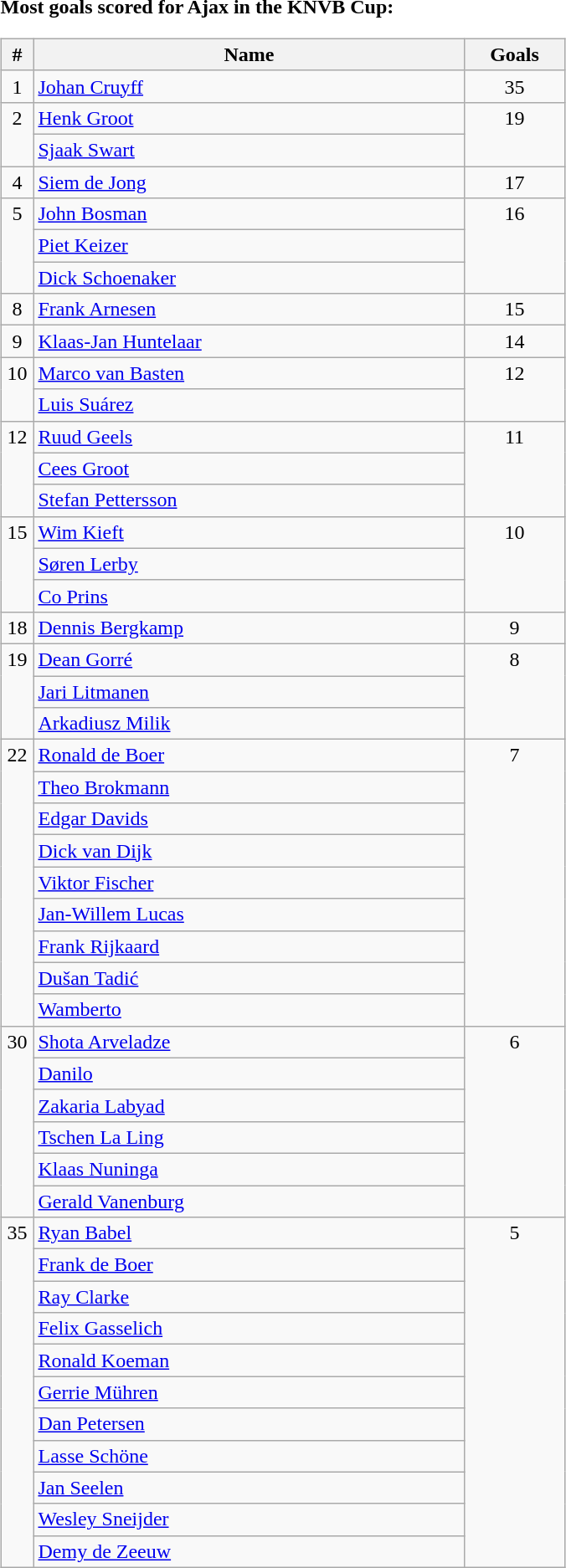<table width=40%>
<tr>
<td width=48% align=left valign=top><br><strong>Most goals scored for Ajax in the KNVB Cup:</strong><table class="wikitable" style="width:90%">
<tr valign=top>
<th width=5% align=center>#</th>
<th width=69% align=center>Name</th>
<th width=16% align=center>Goals</th>
</tr>
<tr valign=top>
<td align=center>1</td>
<td> <a href='#'>Johan Cruyff</a></td>
<td align=center>35</td>
</tr>
<tr valign=top>
<td rowspan=2 align=center>2</td>
<td> <a href='#'>Henk Groot</a></td>
<td rowspan=2 align=center>19</td>
</tr>
<tr valign=top>
<td> <a href='#'>Sjaak Swart</a></td>
</tr>
<tr valign=top>
<td align=center>4</td>
<td> <a href='#'>Siem de Jong</a></td>
<td align=center>17</td>
</tr>
<tr valign=top>
<td rowspan=3 align=center>5</td>
<td> <a href='#'>John Bosman</a></td>
<td rowspan=3 align=center>16</td>
</tr>
<tr valign=top>
<td> <a href='#'>Piet Keizer</a></td>
</tr>
<tr valign=top>
<td> <a href='#'>Dick Schoenaker</a></td>
</tr>
<tr valign=top>
<td align=center>8</td>
<td> <a href='#'>Frank Arnesen</a></td>
<td align=center>15</td>
</tr>
<tr valign=top>
<td align=center>9</td>
<td> <a href='#'>Klaas-Jan Huntelaar</a></td>
<td align=center>14</td>
</tr>
<tr valign=top>
<td rowspan=2 align=center>10</td>
<td> <a href='#'>Marco van Basten</a></td>
<td rowspan=2 align=center>12</td>
</tr>
<tr valign=top>
<td> <a href='#'>Luis Suárez</a></td>
</tr>
<tr valign=top>
<td rowspan=3 align=center>12</td>
<td> <a href='#'>Ruud Geels</a></td>
<td rowspan=3 align=center>11</td>
</tr>
<tr valign=top>
<td> <a href='#'>Cees Groot</a></td>
</tr>
<tr valign=top>
<td> <a href='#'>Stefan Pettersson</a></td>
</tr>
<tr valign=top>
<td rowspan=3 align=center>15</td>
<td> <a href='#'>Wim Kieft</a></td>
<td rowspan=3 align=center>10</td>
</tr>
<tr valign=top>
<td> <a href='#'>Søren Lerby</a></td>
</tr>
<tr valign=top>
<td> <a href='#'>Co Prins</a></td>
</tr>
<tr valign=top>
<td align=center>18</td>
<td> <a href='#'>Dennis Bergkamp</a></td>
<td align=center>9</td>
</tr>
<tr valign=top>
<td rowspan=3 align=center>19</td>
<td> <a href='#'>Dean Gorré</a></td>
<td rowspan=3 align=center>8</td>
</tr>
<tr valign=top>
<td> <a href='#'>Jari Litmanen</a></td>
</tr>
<tr valign=top>
<td> <a href='#'>Arkadiusz Milik</a></td>
</tr>
<tr valign=top>
<td rowspan=9 align=center>22</td>
<td> <a href='#'>Ronald de Boer</a></td>
<td rowspan=9 align=center>7</td>
</tr>
<tr valign=top>
<td> <a href='#'>Theo Brokmann</a></td>
</tr>
<tr valign=top>
<td> <a href='#'>Edgar Davids</a></td>
</tr>
<tr valign=top>
<td> <a href='#'>Dick van Dijk</a></td>
</tr>
<tr valign=top>
<td> <a href='#'>Viktor Fischer</a></td>
</tr>
<tr valign=top>
<td> <a href='#'>Jan-Willem Lucas</a></td>
</tr>
<tr valign=top>
<td> <a href='#'>Frank Rijkaard</a></td>
</tr>
<tr valign=top>
<td> <a href='#'>Dušan Tadić</a></td>
</tr>
<tr valign=top>
<td> <a href='#'>Wamberto</a></td>
</tr>
<tr valign=top>
<td rowspan=6 align=center>30</td>
<td> <a href='#'>Shota Arveladze</a></td>
<td rowspan=6 align=center>6</td>
</tr>
<tr valign=top>
<td> <a href='#'>Danilo</a></td>
</tr>
<tr valign=top>
<td> <a href='#'>Zakaria Labyad</a></td>
</tr>
<tr valign=top>
<td> <a href='#'>Tschen La Ling</a></td>
</tr>
<tr valign=top>
<td> <a href='#'>Klaas Nuninga</a></td>
</tr>
<tr valign=top>
<td> <a href='#'>Gerald Vanenburg</a></td>
</tr>
<tr valign=top>
<td rowspan=12 align=center>35</td>
<td> <a href='#'>Ryan Babel</a></td>
<td rowspan=12 align=center>5</td>
</tr>
<tr valign=top>
<td> <a href='#'>Frank de Boer</a></td>
</tr>
<tr valign=top>
<td> <a href='#'>Ray Clarke</a></td>
</tr>
<tr valign=top>
<td> <a href='#'>Felix Gasselich</a></td>
</tr>
<tr valign=top>
<td> <a href='#'>Ronald Koeman</a></td>
</tr>
<tr valign=top>
<td> <a href='#'>Gerrie Mühren</a></td>
</tr>
<tr valign=top>
<td> <a href='#'>Dan Petersen</a></td>
</tr>
<tr valign=top>
<td> <a href='#'>Lasse Schöne</a></td>
</tr>
<tr valign=top>
<td> <a href='#'>Jan Seelen</a></td>
</tr>
<tr valign=top>
<td> <a href='#'>Wesley Sneijder</a></td>
</tr>
<tr valign=top>
<td> <a href='#'>Demy de Zeeuw</a></td>
</tr>
</table>
</td>
</tr>
</table>
